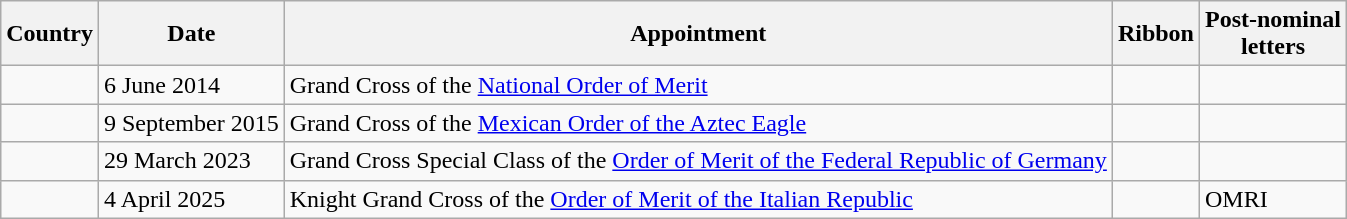<table class="wikitable plainrowheaders">
<tr>
<th scope="col">Country</th>
<th scope="col">Date</th>
<th scope="col">Appointment</th>
<th scope="col">Ribbon</th>
<th scope="col">Post-nominal<br>letters</th>
</tr>
<tr>
<td></td>
<td>6 June 2014</td>
<td>Grand Cross of the <a href='#'>National Order of Merit</a></td>
<td></td>
<td></td>
</tr>
<tr>
<td></td>
<td>9 September 2015</td>
<td>Grand Cross of the <a href='#'>Mexican Order of the Aztec Eagle</a></td>
<td></td>
<td></td>
</tr>
<tr>
<td></td>
<td>29 March 2023</td>
<td>Grand Cross Special Class of the <a href='#'>Order of Merit of the Federal Republic of Germany</a></td>
<td></td>
<td></td>
</tr>
<tr>
<td></td>
<td>4 April 2025</td>
<td>Knight Grand Cross of the <a href='#'>Order of Merit of the Italian Republic</a></td>
<td></td>
<td>OMRI</td>
</tr>
</table>
